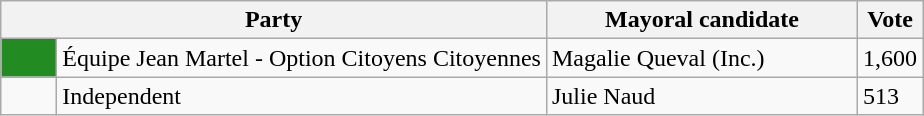<table class="wikitable">
<tr>
<th bgcolor="#DDDDFF" width="230px" colspan="2">Party</th>
<th bgcolor="#DDDDFF" width="200px">Mayoral candidate</th>
<th bgcolor="#DDDDFF" width="30px">Vote</th>
</tr>
<tr>
<td bgcolor="#228B22" width="30px"> </td>
<td>Équipe Jean Martel - Option Citoyens Citoyennes</td>
<td>Magalie Queval (Inc.)</td>
<td>1,600</td>
</tr>
<tr>
<td> </td>
<td>Independent</td>
<td>Julie Naud</td>
<td>513</td>
</tr>
</table>
